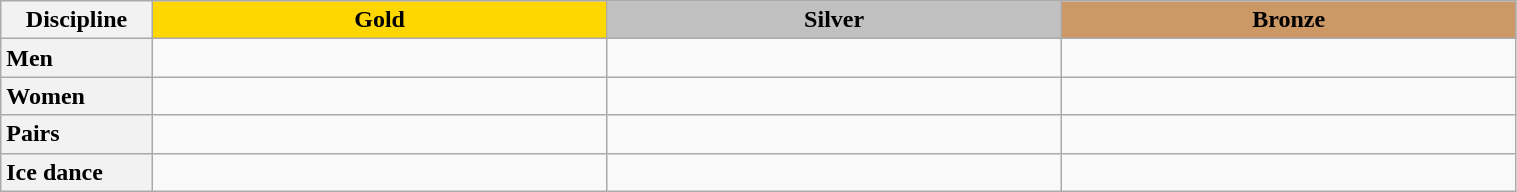<table class="wikitable unsortable" style="text-align:left; width:80%">
<tr>
<th scope="col" style="width:10%">Discipline</th>
<td scope="col" style="text-align:center; width:30%; background:gold"><strong>Gold</strong></td>
<td scope="col" style="text-align:center; width:30%; background:silver"><strong>Silver</strong></td>
<td scope="col" style="text-align:center; width:30%; background:#c96"><strong>Bronze</strong></td>
</tr>
<tr>
<th scope=row" style="text-align:left">Men</th>
<td></td>
<td></td>
<td></td>
</tr>
<tr>
<th scope=row" style="text-align:left">Women</th>
<td></td>
<td></td>
<td></td>
</tr>
<tr>
<th scope=row" style="text-align:left">Pairs</th>
<td></td>
<td></td>
<td></td>
</tr>
<tr>
<th scope=row" style="text-align:left">Ice dance</th>
<td></td>
<td></td>
<td></td>
</tr>
</table>
